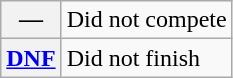<table class="wikitable">
<tr>
<th scope="row">—</th>
<td>Did not compete</td>
</tr>
<tr>
<th scope="row"><a href='#'>DNF</a></th>
<td>Did not finish</td>
</tr>
</table>
